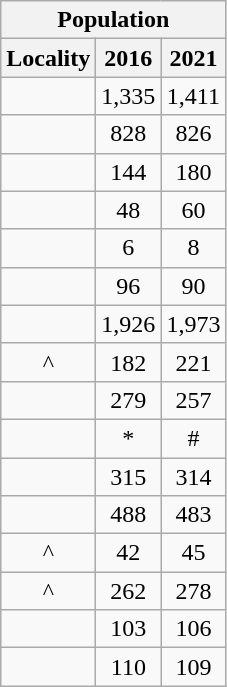<table class="wikitable" style="text-align:center;">
<tr>
<th colspan="3" style="text-align:center;  font-weight:bold">Population</th>
</tr>
<tr>
<th style="text-align:center; background:  font-weight:bold">Locality</th>
<th style="text-align:center; background:  font-weight:bold"><strong>2016</strong></th>
<th style="text-align:center; background:  font-weight:bold"><strong>2021</strong></th>
</tr>
<tr>
<td></td>
<td>1,335</td>
<td>1,411</td>
</tr>
<tr>
<td></td>
<td>828</td>
<td>826</td>
</tr>
<tr>
<td></td>
<td>144</td>
<td>180</td>
</tr>
<tr>
<td></td>
<td>48</td>
<td>60</td>
</tr>
<tr>
<td></td>
<td>6</td>
<td>8</td>
</tr>
<tr>
<td></td>
<td>96</td>
<td>90</td>
</tr>
<tr>
<td></td>
<td>1,926</td>
<td>1,973</td>
</tr>
<tr>
<td>^</td>
<td>182</td>
<td>221</td>
</tr>
<tr>
<td></td>
<td>279</td>
<td>257</td>
</tr>
<tr>
<td></td>
<td>*</td>
<td>#</td>
</tr>
<tr>
<td></td>
<td>315</td>
<td>314</td>
</tr>
<tr>
<td></td>
<td>488</td>
<td>483</td>
</tr>
<tr>
<td>^</td>
<td>42</td>
<td>45</td>
</tr>
<tr>
<td>^</td>
<td>262</td>
<td>278</td>
</tr>
<tr>
<td></td>
<td>103</td>
<td>106</td>
</tr>
<tr>
<td></td>
<td>110</td>
<td>109</td>
</tr>
</table>
